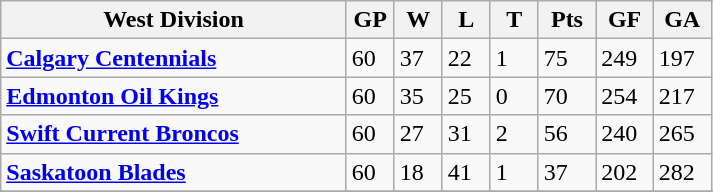<table class="wikitable">
<tr>
<th width="45%">West Division</th>
<th width="6.25%">GP</th>
<th width="6.25%">W</th>
<th width="6.25%">L</th>
<th width="6.25%">T</th>
<th width="7.5%">Pts</th>
<th width="7.5%">GF</th>
<th width="7.5%">GA</th>
</tr>
<tr>
<td><strong><a href='#'>Calgary Centennials</a></strong></td>
<td>60</td>
<td>37</td>
<td>22</td>
<td>1</td>
<td>75</td>
<td>249</td>
<td>197</td>
</tr>
<tr>
<td><strong><a href='#'>Edmonton Oil Kings</a></strong></td>
<td>60</td>
<td>35</td>
<td>25</td>
<td>0</td>
<td>70</td>
<td>254</td>
<td>217</td>
</tr>
<tr>
<td><strong><a href='#'>Swift Current Broncos</a></strong></td>
<td>60</td>
<td>27</td>
<td>31</td>
<td>2</td>
<td>56</td>
<td>240</td>
<td>265</td>
</tr>
<tr>
<td><strong><a href='#'>Saskatoon Blades</a></strong></td>
<td>60</td>
<td>18</td>
<td>41</td>
<td>1</td>
<td>37</td>
<td>202</td>
<td>282</td>
</tr>
<tr>
</tr>
</table>
